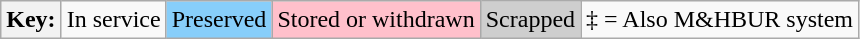<table class="wikitable">
<tr>
<th>Key:</th>
<td>In service</td>
<td bgcolor=#87cefa>Preserved</td>
<td bgcolor=#ffc0cb>Stored or withdrawn</td>
<td bgcolor=#cecece>Scrapped</td>
<td>‡ = Also M&HBUR system</td>
</tr>
</table>
